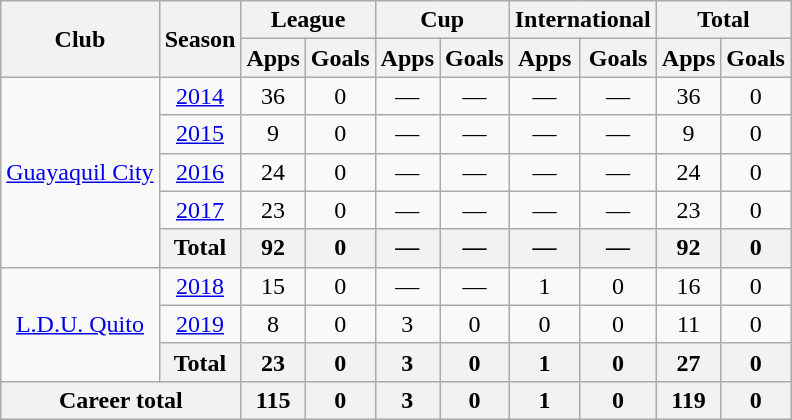<table class="wikitable" style="text-align: center;">
<tr>
<th rowspan="2">Club</th>
<th rowspan="2">Season</th>
<th colspan="2">League</th>
<th colspan="2">Cup</th>
<th colspan="2">International</th>
<th colspan="2">Total</th>
</tr>
<tr>
<th>Apps</th>
<th>Goals</th>
<th>Apps</th>
<th>Goals</th>
<th>Apps</th>
<th>Goals</th>
<th>Apps</th>
<th>Goals</th>
</tr>
<tr>
<td rowspan="5"><a href='#'>Guayaquil City</a></td>
<td><a href='#'>2014</a></td>
<td>36</td>
<td>0</td>
<td>—</td>
<td>—</td>
<td>—</td>
<td>—</td>
<td>36</td>
<td>0</td>
</tr>
<tr>
<td><a href='#'>2015</a></td>
<td>9</td>
<td>0</td>
<td>—</td>
<td>—</td>
<td>—</td>
<td>—</td>
<td>9</td>
<td>0</td>
</tr>
<tr>
<td><a href='#'>2016</a></td>
<td>24</td>
<td>0</td>
<td>—</td>
<td>—</td>
<td>—</td>
<td>—</td>
<td>24</td>
<td>0</td>
</tr>
<tr>
<td><a href='#'>2017</a></td>
<td>23</td>
<td>0</td>
<td>—</td>
<td>—</td>
<td>—</td>
<td>—</td>
<td>23</td>
<td>0</td>
</tr>
<tr>
<th>Total</th>
<th>92</th>
<th>0</th>
<th>—</th>
<th>—</th>
<th>—</th>
<th>—</th>
<th>92</th>
<th>0</th>
</tr>
<tr>
<td rowspan="3"><a href='#'>L.D.U. Quito</a></td>
<td><a href='#'>2018</a></td>
<td>15</td>
<td>0</td>
<td>—</td>
<td>—</td>
<td>1</td>
<td>0</td>
<td>16</td>
<td>0</td>
</tr>
<tr>
<td><a href='#'>2019</a></td>
<td>8</td>
<td>0</td>
<td>3</td>
<td>0</td>
<td>0</td>
<td>0</td>
<td>11</td>
<td>0</td>
</tr>
<tr>
<th>Total</th>
<th>23</th>
<th>0</th>
<th>3</th>
<th>0</th>
<th>1</th>
<th>0</th>
<th>27</th>
<th>0</th>
</tr>
<tr>
<th colspan="2">Career total</th>
<th>115</th>
<th>0</th>
<th>3</th>
<th>0</th>
<th>1</th>
<th>0</th>
<th>119</th>
<th>0</th>
</tr>
</table>
